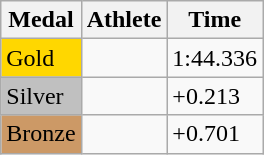<table class="wikitable">
<tr>
<th>Medal</th>
<th>Athlete</th>
<th>Time</th>
</tr>
<tr>
<td bgcolor="gold">Gold</td>
<td></td>
<td>1:44.336</td>
</tr>
<tr>
<td bgcolor="silver">Silver</td>
<td></td>
<td>+0.213</td>
</tr>
<tr>
<td bgcolor="CC9966">Bronze</td>
<td></td>
<td>+0.701</td>
</tr>
</table>
